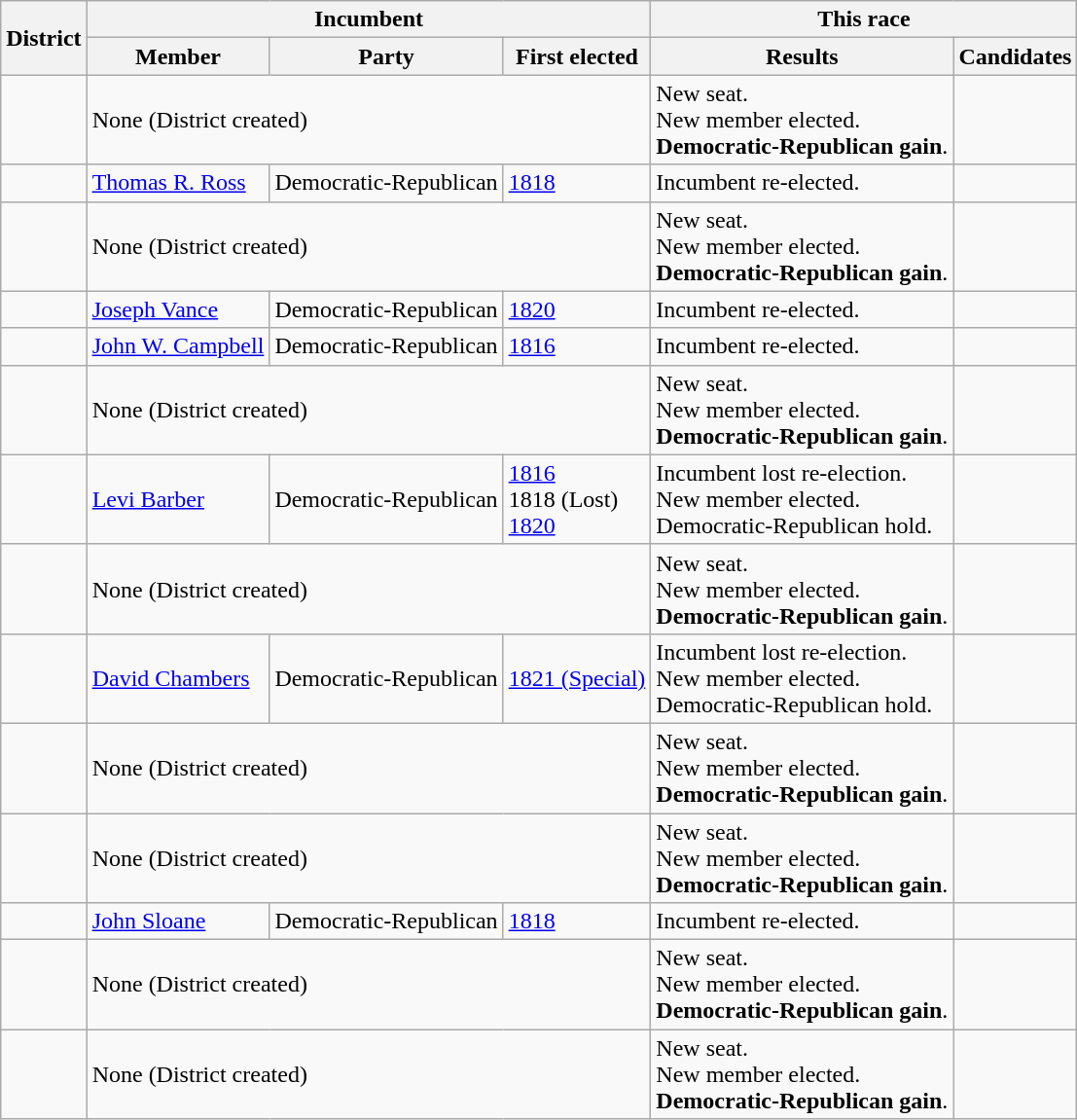<table class=wikitable>
<tr>
<th rowspan=2>District</th>
<th colspan=3>Incumbent</th>
<th colspan=2>This race</th>
</tr>
<tr>
<th>Member</th>
<th>Party</th>
<th>First elected</th>
<th>Results</th>
<th>Candidates</th>
</tr>
<tr>
<td></td>
<td colspan=3>None (District created)</td>
<td>New seat.<br>New member elected.<br><strong>Democratic-Republican gain</strong>.</td>
<td nowrap></td>
</tr>
<tr>
<td></td>
<td><a href='#'>Thomas R. Ross</a><br></td>
<td>Democratic-Republican</td>
<td><a href='#'>1818</a></td>
<td>Incumbent re-elected.</td>
<td nowrap></td>
</tr>
<tr>
<td></td>
<td colspan=3>None (District created)</td>
<td>New seat.<br>New member elected.<br><strong>Democratic-Republican gain</strong>.</td>
<td nowrap></td>
</tr>
<tr>
<td></td>
<td><a href='#'>Joseph Vance</a><br></td>
<td>Democratic-Republican</td>
<td><a href='#'>1820</a></td>
<td>Incumbent re-elected.</td>
<td nowrap></td>
</tr>
<tr>
<td></td>
<td><a href='#'>John W. Campbell</a><br></td>
<td>Democratic-Republican</td>
<td><a href='#'>1816</a></td>
<td>Incumbent re-elected.</td>
<td nowrap></td>
</tr>
<tr>
<td></td>
<td colspan=3>None (District created)</td>
<td>New seat.<br>New member elected.<br><strong>Democratic-Republican gain</strong>.</td>
<td nowrap></td>
</tr>
<tr>
<td></td>
<td><a href='#'>Levi Barber</a><br></td>
<td>Democratic-Republican</td>
<td><a href='#'>1816</a><br>1818 (Lost)<br><a href='#'>1820</a></td>
<td>Incumbent lost re-election.<br>New member elected.<br>Democratic-Republican hold.</td>
<td nowrap></td>
</tr>
<tr>
<td></td>
<td colspan=3>None (District created)</td>
<td>New seat.<br>New member elected.<br><strong>Democratic-Republican gain</strong>.</td>
<td nowrap></td>
</tr>
<tr>
<td></td>
<td><a href='#'>David Chambers</a><br></td>
<td>Democratic-Republican</td>
<td><a href='#'>1821 (Special)</a></td>
<td>Incumbent lost re-election.<br>New member elected.<br>Democratic-Republican hold.</td>
<td nowrap></td>
</tr>
<tr>
<td></td>
<td colspan=3>None (District created)</td>
<td>New seat.<br>New member elected.<br><strong>Democratic-Republican gain</strong>.</td>
<td nowrap></td>
</tr>
<tr>
<td></td>
<td colspan=3>None (District created)</td>
<td>New seat.<br>New member elected.<br><strong>Democratic-Republican gain</strong>.</td>
<td nowrap></td>
</tr>
<tr>
<td></td>
<td><a href='#'>John Sloane</a><br></td>
<td>Democratic-Republican</td>
<td><a href='#'>1818</a></td>
<td>Incumbent re-elected.</td>
<td nowrap></td>
</tr>
<tr>
<td></td>
<td colspan=3>None (District created)</td>
<td>New seat.<br>New member elected.<br><strong>Democratic-Republican gain</strong>.</td>
<td nowrap></td>
</tr>
<tr>
<td></td>
<td colspan=3>None (District created)</td>
<td>New seat.<br>New member elected.<br><strong>Democratic-Republican gain</strong>.</td>
<td nowrap></td>
</tr>
</table>
